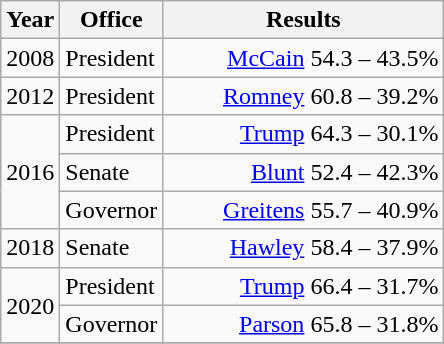<table class=wikitable>
<tr>
<th width="30">Year</th>
<th width="60">Office</th>
<th width="180">Results</th>
</tr>
<tr>
<td rowspan="1">2008</td>
<td>President</td>
<td align="right" ><a href='#'>McCain</a> 54.3 – 43.5%</td>
</tr>
<tr>
<td rowspan="1">2012</td>
<td>President</td>
<td align="right" ><a href='#'>Romney</a> 60.8 – 39.2%</td>
</tr>
<tr>
<td rowspan="3">2016</td>
<td>President</td>
<td align="right" ><a href='#'>Trump</a> 64.3 – 30.1%</td>
</tr>
<tr>
<td>Senate</td>
<td align="right" ><a href='#'>Blunt</a> 52.4 – 42.3%</td>
</tr>
<tr>
<td>Governor</td>
<td align="right" ><a href='#'>Greitens</a> 55.7 – 40.9%</td>
</tr>
<tr>
<td rowspan="1">2018</td>
<td>Senate</td>
<td align="right" ><a href='#'>Hawley</a> 58.4 – 37.9%</td>
</tr>
<tr>
<td rowspan="2">2020</td>
<td>President</td>
<td align="right" ><a href='#'>Trump</a> 66.4 – 31.7%</td>
</tr>
<tr>
<td>Governor</td>
<td align="right" ><a href='#'>Parson</a> 65.8 – 31.8%</td>
</tr>
<tr>
</tr>
</table>
